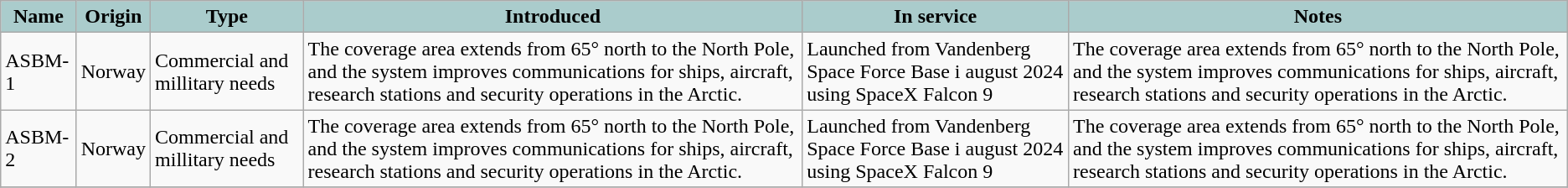<table class="wikitable">
<tr>
<th style="text-align:center; background:#acc;">Name</th>
<th style="text-align: center; background:#acc;">Origin</th>
<th style="text-align:l center; background:#acc;">Type</th>
<th style="text-align:l center; background:#acc;">Introduced</th>
<th style="text-align:center; background:#acc;">In service</th>
<th style="text-align: center; background:#acc;">Notes</th>
</tr>
<tr>
<td>ASBM-1</td>
<td>Norway</td>
<td>Commercial and millitary needs</td>
<td>The coverage area extends from 65° north to the North Pole, and the system improves communications for ships, aircraft, research stations and security operations in the Arctic.</td>
<td>Launched from Vandenberg Space Force Base i august 2024 using SpaceX Falcon 9</td>
<td>The coverage area extends from 65° north to the North Pole, and the system improves communications for ships, aircraft, research stations and security operations in the Arctic.</td>
</tr>
<tr>
<td>ASBM-2</td>
<td>Norway</td>
<td>Commercial and millitary needs</td>
<td>The coverage area extends from 65° north to the North Pole, and the system improves communications for ships, aircraft, research stations and security operations in the Arctic.</td>
<td>Launched from Vandenberg Space Force Base i august 2024 using SpaceX Falcon 9</td>
<td>The coverage area extends from 65° north to the North Pole, and the system improves communications for ships, aircraft, research stations and security operations in the Arctic. </td>
</tr>
<tr>
</tr>
</table>
